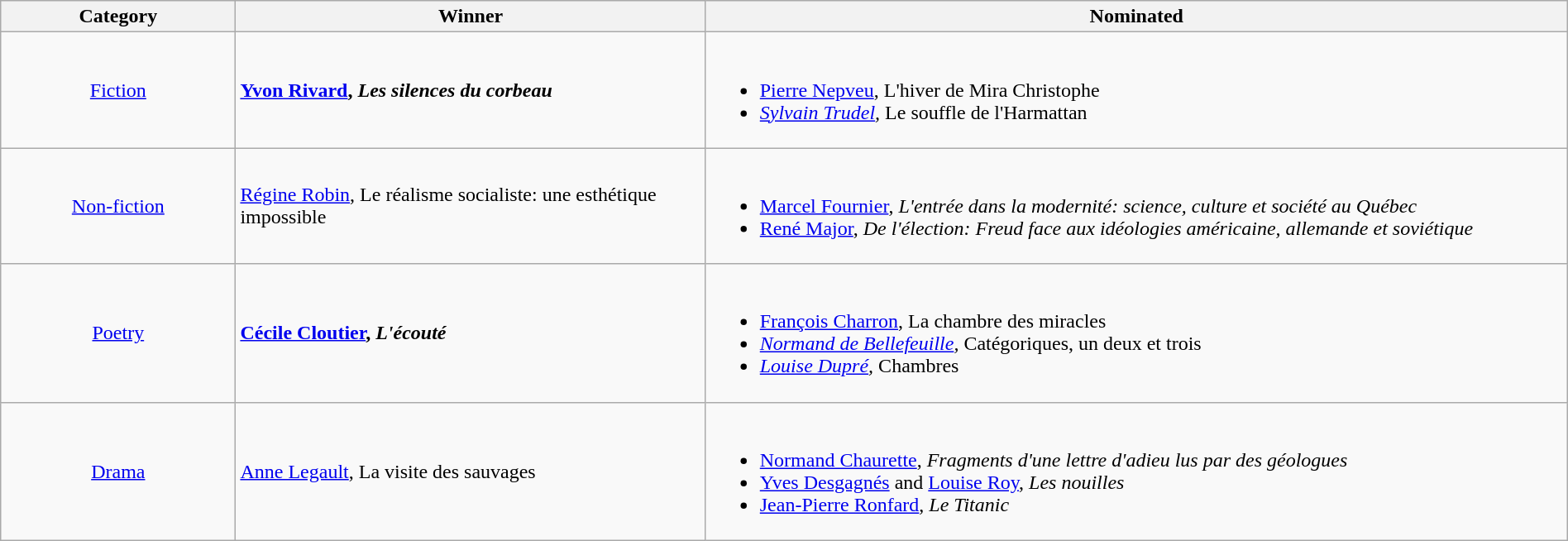<table class="wikitable" width="100%">
<tr>
<th width=15%>Category</th>
<th width=30%>Winner</th>
<th width=55%>Nominated</th>
</tr>
<tr>
<td align="center"><a href='#'>Fiction</a></td>
<td> <strong><a href='#'>Yvon Rivard</a>, <em>Les silences du corbeau<strong><em></td>
<td><br><ul><li><a href='#'>Pierre Nepveu</a>, </em>L'hiver de Mira Christophe<em></li><li><a href='#'>Sylvain Trudel</a>, </em>Le souffle de l'Harmattan<em></li></ul></td>
</tr>
<tr>
<td align="center"><a href='#'>Non-fiction</a></td>
<td> </strong><a href='#'>Régine Robin</a>, </em>Le réalisme socialiste: une esthétique impossible</em></strong></td>
<td><br><ul><li><a href='#'>Marcel Fournier</a>, <em>L'entrée dans la modernité: science, culture et société au Québec</em></li><li><a href='#'>René Major</a>, <em>De l'élection: Freud face aux idéologies américaine, allemande et soviétique</em></li></ul></td>
</tr>
<tr>
<td align="center"><a href='#'>Poetry</a></td>
<td> <strong><a href='#'>Cécile Cloutier</a>, <em>L'écouté<strong><em></td>
<td><br><ul><li><a href='#'>François Charron</a>, </em>La chambre des miracles<em></li><li><a href='#'>Normand de Bellefeuille</a>, </em>Catégoriques, un deux et trois<em></li><li><a href='#'>Louise Dupré</a>, </em>Chambres<em></li></ul></td>
</tr>
<tr>
<td align="center"><a href='#'>Drama</a></td>
<td> </strong><a href='#'>Anne Legault</a>, </em>La visite des sauvages</em></strong></td>
<td><br><ul><li><a href='#'>Normand Chaurette</a>, <em>Fragments d'une lettre d'adieu lus par des géologues</em></li><li><a href='#'>Yves Desgagnés</a> and <a href='#'>Louise Roy</a>, <em>Les nouilles</em></li><li><a href='#'>Jean-Pierre Ronfard</a>, <em>Le Titanic</em></li></ul></td>
</tr>
</table>
